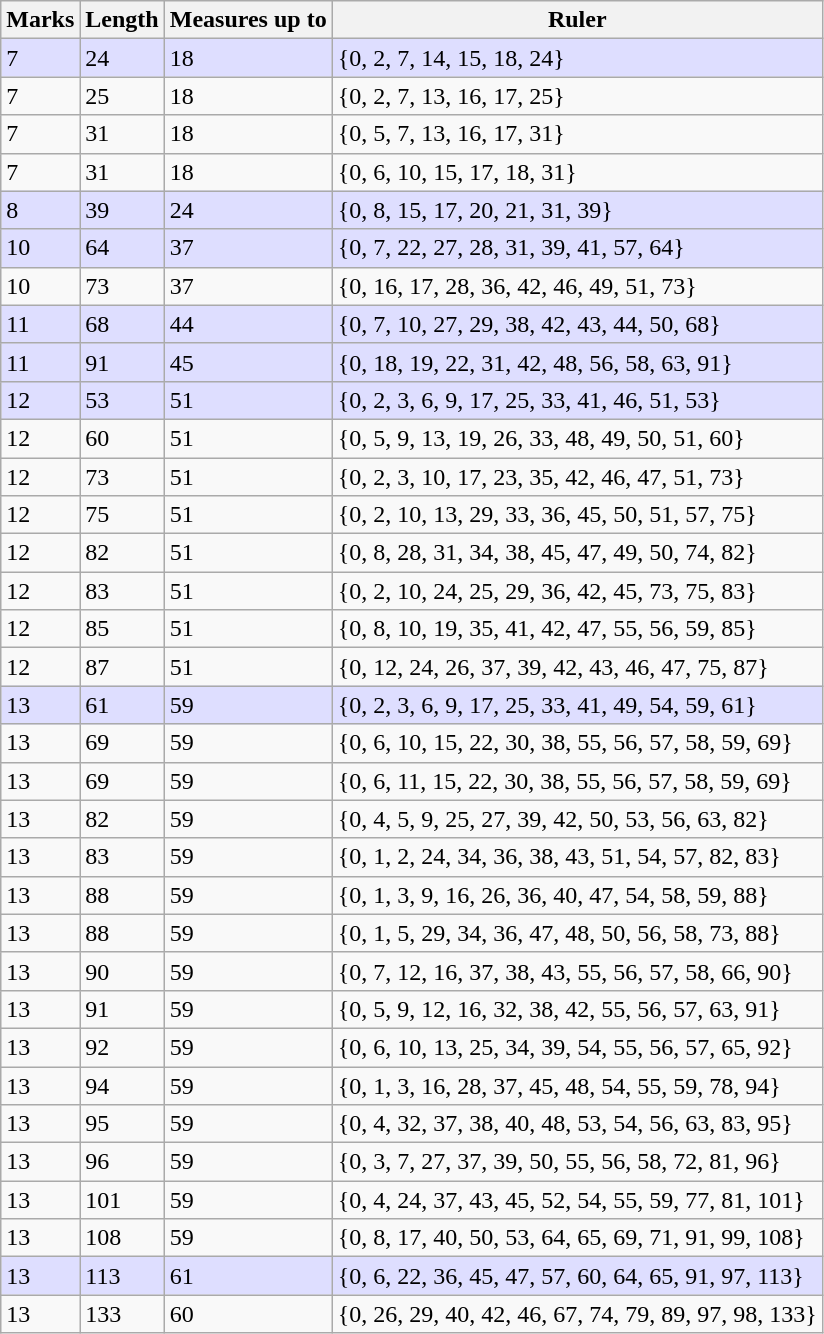<table class="wikitable">
<tr>
<th>Marks</th>
<th>Length</th>
<th>Measures up to</th>
<th>Ruler</th>
</tr>
<tr style="background:#dedeff">
<td>7</td>
<td>24</td>
<td>18</td>
<td>{0, 2, 7, 14, 15, 18, 24}</td>
</tr>
<tr>
<td>7</td>
<td>25</td>
<td>18</td>
<td>{0, 2, 7, 13, 16, 17, 25}</td>
</tr>
<tr>
<td>7</td>
<td>31</td>
<td>18</td>
<td>{0, 5, 7, 13, 16, 17, 31}</td>
</tr>
<tr>
<td>7</td>
<td>31</td>
<td>18</td>
<td>{0, 6, 10, 15, 17, 18, 31}</td>
</tr>
<tr style="background:#dedeff">
<td>8</td>
<td>39</td>
<td>24</td>
<td>{0, 8, 15, 17, 20, 21, 31, 39}</td>
</tr>
<tr style="background:#dedeff">
<td>10</td>
<td>64</td>
<td>37</td>
<td>{0, 7, 22, 27, 28, 31, 39, 41, 57, 64}</td>
</tr>
<tr>
<td>10</td>
<td>73</td>
<td>37</td>
<td>{0, 16, 17, 28, 36, 42, 46, 49, 51, 73}</td>
</tr>
<tr style="background:#dedeff">
<td>11</td>
<td>68</td>
<td>44</td>
<td>{0, 7, 10, 27, 29, 38, 42, 43, 44, 50, 68}</td>
</tr>
<tr style="background:#dedeff">
<td>11</td>
<td>91</td>
<td>45</td>
<td>{0, 18, 19, 22, 31, 42, 48, 56, 58, 63, 91}</td>
</tr>
<tr style="background:#dedeff">
<td>12</td>
<td>53</td>
<td>51</td>
<td>{0, 2, 3, 6, 9, 17, 25, 33, 41, 46, 51, 53}</td>
</tr>
<tr>
<td>12</td>
<td>60</td>
<td>51</td>
<td>{0, 5, 9, 13, 19, 26, 33, 48, 49, 50, 51, 60}</td>
</tr>
<tr>
<td>12</td>
<td>73</td>
<td>51</td>
<td>{0, 2, 3, 10, 17, 23, 35, 42, 46, 47, 51, 73}</td>
</tr>
<tr>
<td>12</td>
<td>75</td>
<td>51</td>
<td>{0, 2, 10, 13, 29, 33, 36, 45, 50, 51, 57, 75}</td>
</tr>
<tr>
<td>12</td>
<td>82</td>
<td>51</td>
<td>{0, 8, 28, 31, 34, 38, 45, 47, 49, 50, 74, 82}</td>
</tr>
<tr>
<td>12</td>
<td>83</td>
<td>51</td>
<td>{0, 2, 10, 24, 25, 29, 36, 42, 45, 73, 75, 83}</td>
</tr>
<tr>
<td>12</td>
<td>85</td>
<td>51</td>
<td>{0, 8, 10, 19, 35, 41, 42, 47, 55, 56, 59, 85}</td>
</tr>
<tr>
<td>12</td>
<td>87</td>
<td>51</td>
<td>{0, 12, 24, 26, 37, 39, 42, 43, 46, 47, 75, 87}</td>
</tr>
<tr style="background:#dedeff">
<td>13</td>
<td>61</td>
<td>59</td>
<td>{0, 2, 3, 6, 9, 17, 25, 33, 41, 49, 54, 59, 61}</td>
</tr>
<tr>
<td>13</td>
<td>69</td>
<td>59</td>
<td>{0, 6, 10, 15, 22, 30, 38, 55, 56, 57, 58, 59, 69}</td>
</tr>
<tr>
<td>13</td>
<td>69</td>
<td>59</td>
<td>{0, 6, 11, 15, 22, 30, 38, 55, 56, 57, 58, 59, 69}</td>
</tr>
<tr>
<td>13</td>
<td>82</td>
<td>59</td>
<td>{0, 4, 5, 9, 25, 27, 39, 42, 50, 53, 56, 63, 82}</td>
</tr>
<tr>
<td>13</td>
<td>83</td>
<td>59</td>
<td>{0, 1, 2, 24, 34, 36, 38, 43, 51, 54, 57, 82, 83}</td>
</tr>
<tr>
<td>13</td>
<td>88</td>
<td>59</td>
<td>{0, 1, 3, 9, 16, 26, 36, 40, 47, 54, 58, 59, 88}</td>
</tr>
<tr>
<td>13</td>
<td>88</td>
<td>59</td>
<td>{0, 1, 5, 29, 34, 36, 47, 48, 50, 56, 58, 73, 88}</td>
</tr>
<tr>
<td>13</td>
<td>90</td>
<td>59</td>
<td>{0, 7, 12, 16, 37, 38, 43, 55, 56, 57, 58, 66, 90}</td>
</tr>
<tr>
<td>13</td>
<td>91</td>
<td>59</td>
<td>{0, 5, 9, 12, 16, 32, 38, 42, 55, 56, 57, 63, 91}</td>
</tr>
<tr>
<td>13</td>
<td>92</td>
<td>59</td>
<td>{0, 6, 10, 13, 25, 34, 39, 54, 55, 56, 57, 65, 92}</td>
</tr>
<tr>
<td>13</td>
<td>94</td>
<td>59</td>
<td>{0, 1, 3, 16, 28, 37, 45, 48, 54, 55, 59, 78, 94}</td>
</tr>
<tr>
<td>13</td>
<td>95</td>
<td>59</td>
<td>{0, 4, 32, 37, 38, 40, 48, 53, 54, 56, 63, 83, 95}</td>
</tr>
<tr>
<td>13</td>
<td>96</td>
<td>59</td>
<td>{0, 3, 7, 27, 37, 39, 50, 55, 56, 58, 72, 81, 96}</td>
</tr>
<tr>
<td>13</td>
<td>101</td>
<td>59</td>
<td>{0, 4, 24, 37, 43, 45, 52, 54, 55, 59, 77, 81, 101}</td>
</tr>
<tr>
<td>13</td>
<td>108</td>
<td>59</td>
<td>{0, 8, 17, 40, 50, 53, 64, 65, 69, 71, 91, 99, 108}</td>
</tr>
<tr style="background:#dedeff">
<td>13</td>
<td>113</td>
<td>61</td>
<td>{0, 6, 22, 36, 45, 47, 57, 60, 64, 65, 91, 97, 113}</td>
</tr>
<tr>
<td>13</td>
<td>133</td>
<td>60</td>
<td>{0, 26, 29, 40, 42, 46, 67, 74, 79, 89, 97, 98, 133}</td>
</tr>
</table>
